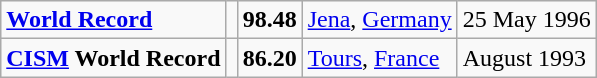<table class="wikitable">
<tr>
<td><strong><a href='#'>World Record</a></strong></td>
<td></td>
<td><strong>98.48</strong></td>
<td><a href='#'>Jena</a>, <a href='#'>Germany</a></td>
<td>25 May 1996</td>
</tr>
<tr>
<td><strong><a href='#'>CISM</a> World Record</strong></td>
<td></td>
<td><strong>86.20</strong></td>
<td><a href='#'>Tours</a>, <a href='#'>France</a></td>
<td>August 1993</td>
</tr>
</table>
